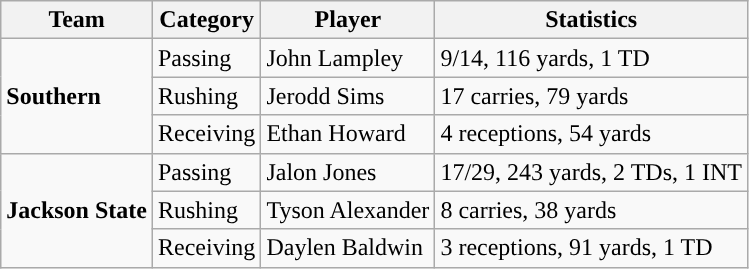<table class="wikitable" style="float: left;">
<tr>
<th>Team</th>
<th>Category</th>
<th>Player</th>
<th>Statistics</th>
</tr>
<tr>
<td rowspan=3><strong>Southern</strong></td>
<td>Passing</td>
<td>John Lampley</td>
<td>9/14, 116 yards, 1 TD</td>
</tr>
<tr>
<td>Rushing</td>
<td>Jerodd Sims</td>
<td>17 carries, 79 yards</td>
</tr>
<tr>
<td>Receiving</td>
<td>Ethan Howard</td>
<td>4 receptions, 54 yards</td>
</tr>
<tr>
<td rowspan=3><strong>Jackson State</strong></td>
<td>Passing</td>
<td>Jalon Jones</td>
<td>17/29, 243 yards, 2 TDs, 1 INT</td>
</tr>
<tr>
<td>Rushing</td>
<td>Tyson Alexander</td>
<td>8 carries, 38 yards</td>
</tr>
<tr>
<td>Receiving</td>
<td>Daylen Baldwin</td>
<td>3 receptions, 91 yards, 1 TD</td>
</tr>
</table>
